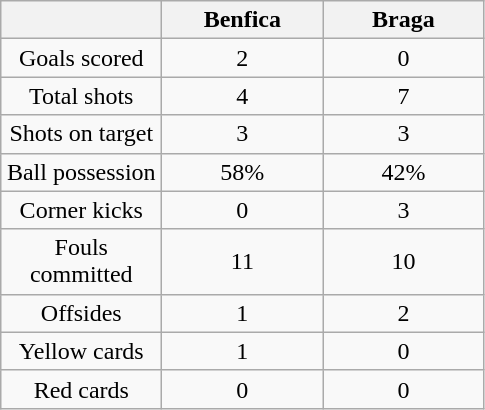<table class="wikitable" style="text-align:center">
<tr>
<th width="100"></th>
<th width="100">Benfica</th>
<th width="100">Braga</th>
</tr>
<tr>
<td>Goals scored</td>
<td>2</td>
<td>0</td>
</tr>
<tr>
<td>Total shots</td>
<td>4</td>
<td>7</td>
</tr>
<tr>
<td>Shots on target</td>
<td>3</td>
<td>3</td>
</tr>
<tr>
<td>Ball possession</td>
<td>58%</td>
<td>42%</td>
</tr>
<tr>
<td>Corner kicks</td>
<td>0</td>
<td>3</td>
</tr>
<tr>
<td>Fouls committed</td>
<td>11</td>
<td>10</td>
</tr>
<tr>
<td>Offsides</td>
<td>1</td>
<td>2</td>
</tr>
<tr>
<td>Yellow cards</td>
<td>1</td>
<td>0</td>
</tr>
<tr>
<td>Red cards</td>
<td>0</td>
<td>0</td>
</tr>
</table>
